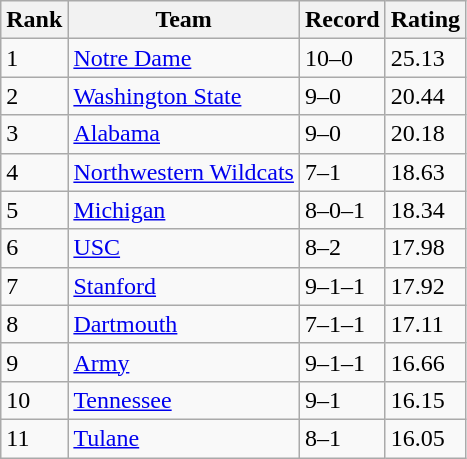<table class="wikitable">
<tr>
<th>Rank</th>
<th>Team</th>
<th>Record</th>
<th>Rating</th>
</tr>
<tr>
<td>1</td>
<td><a href='#'>Notre Dame</a></td>
<td>10–0</td>
<td>25.13</td>
</tr>
<tr>
<td>2</td>
<td><a href='#'>Washington State</a></td>
<td>9–0</td>
<td>20.44</td>
</tr>
<tr>
<td>3</td>
<td><a href='#'>Alabama</a></td>
<td>9–0</td>
<td>20.18</td>
</tr>
<tr>
<td>4</td>
<td><a href='#'>Northwestern Wildcats</a></td>
<td>7–1</td>
<td>18.63</td>
</tr>
<tr>
<td>5</td>
<td><a href='#'>Michigan</a></td>
<td>8–0–1</td>
<td>18.34</td>
</tr>
<tr>
<td>6</td>
<td><a href='#'>USC</a></td>
<td>8–2</td>
<td>17.98</td>
</tr>
<tr>
<td>7</td>
<td><a href='#'>Stanford</a></td>
<td>9–1–1</td>
<td>17.92</td>
</tr>
<tr>
<td>8</td>
<td><a href='#'>Dartmouth</a></td>
<td>7–1–1</td>
<td>17.11</td>
</tr>
<tr>
<td>9</td>
<td><a href='#'>Army</a></td>
<td>9–1–1</td>
<td>16.66</td>
</tr>
<tr>
<td>10</td>
<td><a href='#'>Tennessee</a></td>
<td>9–1</td>
<td>16.15</td>
</tr>
<tr>
<td>11</td>
<td><a href='#'>Tulane</a></td>
<td>8–1</td>
<td>16.05</td>
</tr>
</table>
